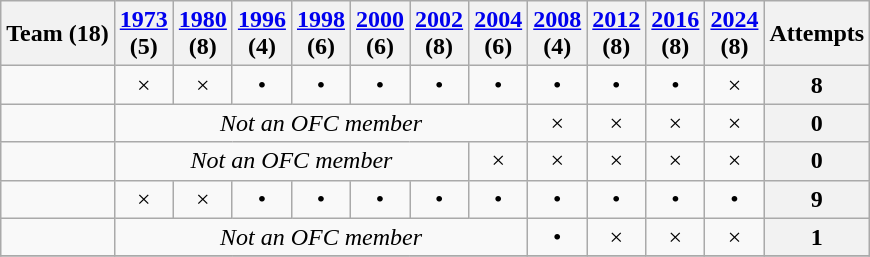<table class="wikitable sortable" style="text-align: center">
<tr>
<th>Team (18)</th>
<th class=unsortable><a href='#'>1973</a><br> (5)</th>
<th class=unsortable><a href='#'>1980</a><br> (8)</th>
<th class=unsortable><a href='#'>1996</a><br> (4)</th>
<th class=unsortable><a href='#'>1998</a><br> (6)</th>
<th class=unsortable><a href='#'>2000</a><br> (6)</th>
<th class=unsortable><a href='#'>2002</a><br> (8)</th>
<th class=unsortable><a href='#'>2004</a><br> (6)</th>
<th class=unsortable><a href='#'>2008</a><br> (4)</th>
<th class=unsortable><a href='#'>2012</a><br> (8)</th>
<th class=unsortable><a href='#'>2016</a><br> (8)</th>
<th class=unsortable><a href='#'>2024</a><br> (8)</th>
<th>Attempts</th>
</tr>
<tr>
<td align=left></td>
<td>×</td>
<td>×</td>
<td>•</td>
<td>•</td>
<td>•</td>
<td>•</td>
<td>•</td>
<td>•</td>
<td>•</td>
<td>•</td>
<td>×</td>
<th><strong>8</strong></th>
</tr>
<tr>
<td align=left></td>
<td colspan=7><em>Not an OFC member</em></td>
<td>×</td>
<td>×</td>
<td>×</td>
<td>×</td>
<th><strong>0</strong></th>
</tr>
<tr>
<td align=left></td>
<td colspan=6><em>Not an OFC member</em></td>
<td>×</td>
<td>×</td>
<td>×</td>
<td>×</td>
<td>×</td>
<th><strong>0</strong></th>
</tr>
<tr>
<td align=left></td>
<td>×</td>
<td>×</td>
<td>•</td>
<td>•</td>
<td>•</td>
<td>•</td>
<td>•</td>
<td>•</td>
<td>•</td>
<td>•</td>
<td>•</td>
<th><strong>9</strong></th>
</tr>
<tr>
<td align=left></td>
<td colspan=7><em>Not an OFC member</em></td>
<td>•</td>
<td>×</td>
<td>×</td>
<td>×</td>
<th><strong>1</strong></th>
</tr>
<tr>
</tr>
</table>
